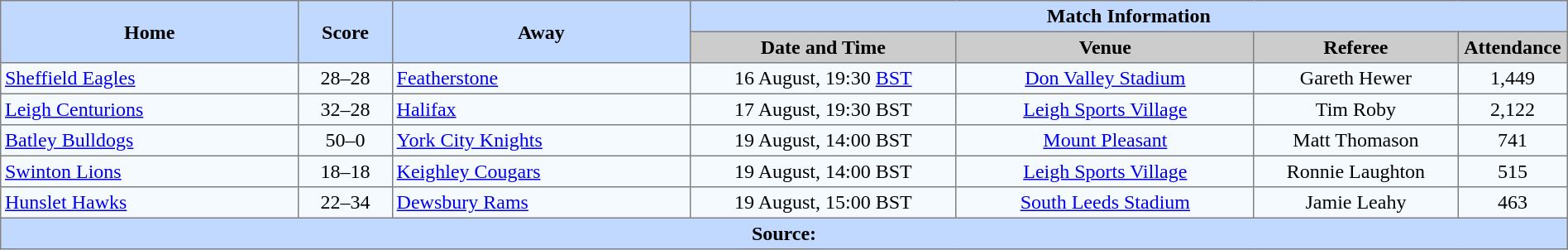<table border="1" cellpadding="3" cellspacing="0" style="border-collapse:collapse; text-align:center; width:100%;">
<tr style="background:#c1d8ff;">
<th rowspan="2" style="width:19%;">Home</th>
<th rowspan="2" style="width:6%;">Score</th>
<th rowspan="2" style="width:19%;">Away</th>
<th colspan=6>Match Information</th>
</tr>
<tr style="background:#ccc;">
<th width=17%>Date and Time</th>
<th width=19%>Venue</th>
<th width=13%>Referee</th>
<th width=7%>Attendance</th>
</tr>
<tr style="background:#f5faff;">
<td align=left> <a href='#'>Sheffield Eagles</a></td>
<td>28–28</td>
<td align=left> <a href='#'>Featherstone</a></td>
<td>16 August, 19:30 <a href='#'>BST</a></td>
<td><a href='#'>Don Valley Stadium</a></td>
<td>Gareth Hewer</td>
<td>1,449</td>
</tr>
<tr style="background:#f5faff;">
<td align=left> <a href='#'>Leigh Centurions</a></td>
<td>32–28</td>
<td align=left> <a href='#'>Halifax</a></td>
<td>17 August, 19:30 BST</td>
<td><a href='#'>Leigh Sports Village</a></td>
<td>Tim Roby</td>
<td>2,122</td>
</tr>
<tr style="background:#f5faff;">
<td align=left> <a href='#'>Batley Bulldogs</a></td>
<td>50–0</td>
<td align=left> <a href='#'>York City Knights</a></td>
<td>19 August, 14:00 BST</td>
<td><a href='#'>Mount Pleasant</a></td>
<td>Matt Thomason</td>
<td>741</td>
</tr>
<tr style="background:#f5faff;">
<td align=left> <a href='#'>Swinton Lions</a></td>
<td>18–18</td>
<td align=left> <a href='#'>Keighley Cougars</a></td>
<td>19 August, 14:00 BST</td>
<td><a href='#'>Leigh Sports Village</a></td>
<td>Ronnie Laughton</td>
<td>515</td>
</tr>
<tr style="background:#f5faff;">
<td align=left> <a href='#'>Hunslet Hawks</a></td>
<td>22–34</td>
<td align=left> <a href='#'>Dewsbury Rams</a></td>
<td>19 August, 15:00 BST</td>
<td><a href='#'>South Leeds Stadium</a></td>
<td>Jamie Leahy</td>
<td>463</td>
</tr>
<tr style="background:#c1d8ff;">
<th colspan=12>Source:</th>
</tr>
</table>
